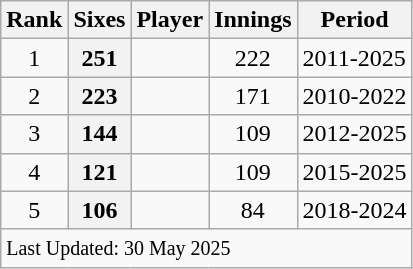<table class="wikitable">
<tr>
<th>Rank</th>
<th>Sixes</th>
<th>Player</th>
<th>Innings</th>
<th>Period</th>
</tr>
<tr>
<td align=center>1</td>
<th scope=row style=text-align:center;>251</th>
<td></td>
<td align=center>222</td>
<td>2011-2025</td>
</tr>
<tr>
<td align=center>2</td>
<th scope=row style=text-align:center;>223</th>
<td></td>
<td align=center>171</td>
<td>2010-2022</td>
</tr>
<tr>
<td align="center">3</td>
<th scope="row" style="text-align:center;">144</th>
<td></td>
<td align=center>109</td>
<td>2012-2025</td>
</tr>
<tr>
<td align="center">4</td>
<th scope="row" style="text-align:center;">121</th>
<td></td>
<td align=center>109</td>
<td>2015-2025</td>
</tr>
<tr>
<td align=center>5</td>
<th scope=row style=text-align:center;>106</th>
<td></td>
<td align=center>84</td>
<td>2018-2024</td>
</tr>
<tr class=sortbottom>
<td colspan=5><small>Last Updated: 30 May 2025</small></td>
</tr>
</table>
